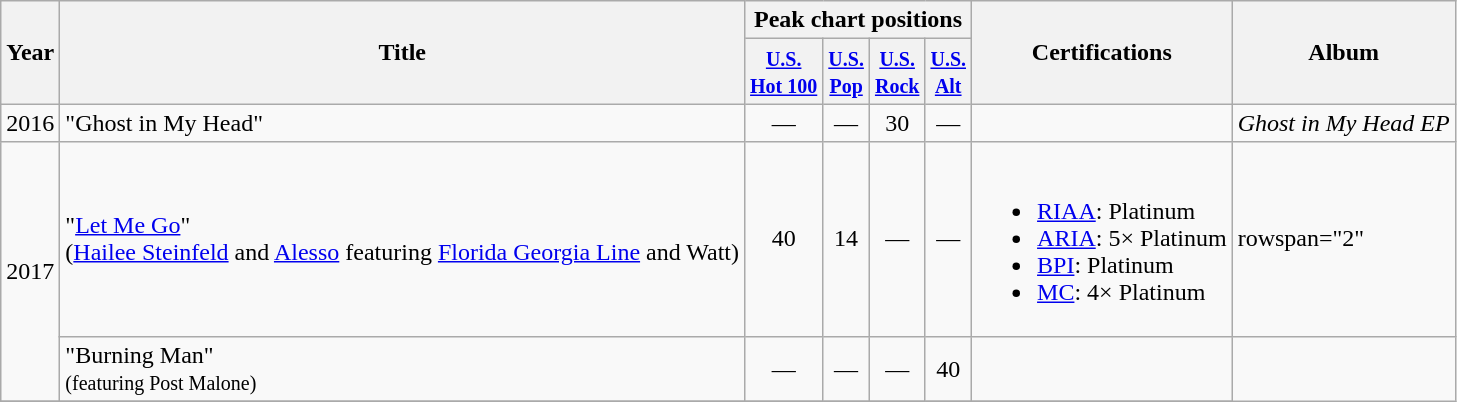<table class="wikitable">
<tr>
<th rowspan="2">Year</th>
<th rowspan="2">Title</th>
<th colspan="4">Peak chart positions</th>
<th rowspan="2">Certifications</th>
<th rowspan="2">Album</th>
</tr>
<tr>
<th><small><a href='#'>U.S.<br>Hot 100</a></small></th>
<th><small><a href='#'>U.S.<br>Pop</a></small></th>
<th><small><a href='#'>U.S. <br>Rock</a></small><br></th>
<th><small><a href='#'>U.S.<br>Alt</a></small></th>
</tr>
<tr>
<td>2016</td>
<td>"Ghost in My Head"</td>
<td align="center">—</td>
<td align="center">—</td>
<td align="center">30</td>
<td align="center">—</td>
<td></td>
<td><em>Ghost in My Head EP</em></td>
</tr>
<tr>
<td rowspan="2">2017</td>
<td>"<a href='#'>Let Me Go</a>"<br><span>(<a href='#'>Hailee Steinfeld</a> and <a href='#'>Alesso</a> featuring <a href='#'>Florida Georgia Line</a> and Watt)</span></td>
<td align="center">40</td>
<td align="center">14</td>
<td align="center">—</td>
<td align="center">—</td>
<td><br><ul><li><a href='#'>RIAA</a>: Platinum</li><li><a href='#'>ARIA</a>: 5× Platinum</li><li><a href='#'>BPI</a>: Platinum</li><li><a href='#'>MC</a>: 4× Platinum</li></ul></td>
<td>rowspan="2" </td>
</tr>
<tr>
<td>"Burning Man"<br><small>(featuring Post Malone)</small></td>
<td align="center">—</td>
<td align="center">—</td>
<td align="center">—</td>
<td align="center">40</td>
<td></td>
</tr>
<tr>
</tr>
</table>
